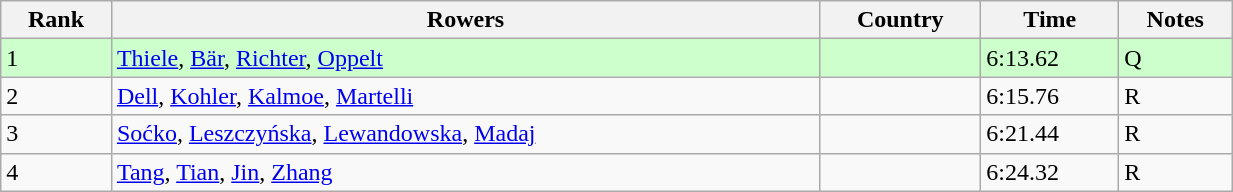<table class="wikitable sortable" width=65%>
<tr>
<th>Rank</th>
<th>Rowers</th>
<th>Country</th>
<th>Time</th>
<th>Notes</th>
</tr>
<tr bgcolor=ccffcc>
<td>1</td>
<td><a href='#'>Thiele</a>, <a href='#'>Bär</a>, <a href='#'>Richter</a>, <a href='#'>Oppelt</a></td>
<td></td>
<td>6:13.62</td>
<td>Q</td>
</tr>
<tr>
<td>2</td>
<td><a href='#'>Dell</a>, <a href='#'>Kohler</a>, <a href='#'>Kalmoe</a>, <a href='#'>Martelli</a></td>
<td></td>
<td>6:15.76</td>
<td>R</td>
</tr>
<tr>
<td>3</td>
<td><a href='#'>Soćko</a>, <a href='#'>Leszczyńska</a>, <a href='#'>Lewandowska</a>, <a href='#'>Madaj</a></td>
<td></td>
<td>6:21.44</td>
<td>R</td>
</tr>
<tr>
<td>4</td>
<td><a href='#'>Tang</a>, <a href='#'>Tian</a>, <a href='#'>Jin</a>, <a href='#'>Zhang</a></td>
<td></td>
<td>6:24.32</td>
<td>R</td>
</tr>
</table>
